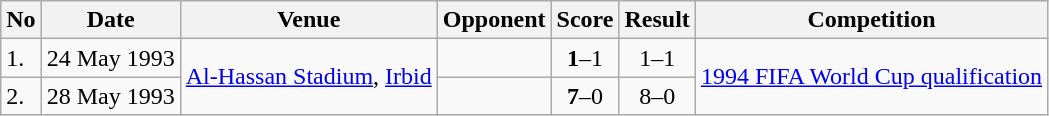<table class="wikitable" style="font-size:100%;">
<tr>
<th>No</th>
<th>Date</th>
<th>Venue</th>
<th>Opponent</th>
<th>Score</th>
<th>Result</th>
<th>Competition</th>
</tr>
<tr>
<td>1.</td>
<td>24 May 1993</td>
<td rowspan="2"><a href='#'>Al-Hassan Stadium</a>, <a href='#'>Irbid</a></td>
<td></td>
<td align=center><strong>1</strong>–1</td>
<td align=center>1–1</td>
<td rowspan="2"><a href='#'>1994 FIFA World Cup qualification</a></td>
</tr>
<tr>
<td>2.</td>
<td>28 May 1993</td>
<td></td>
<td align=center><strong>7</strong>–0</td>
<td align=center>8–0</td>
</tr>
</table>
